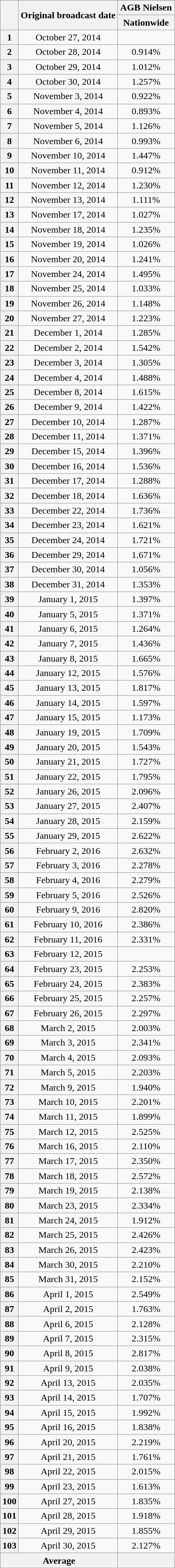<table class="wikitable" style="text-align:center">
<tr>
<th rowspan="3"></th>
<th rowspan="3">Original broadcast date</th>
</tr>
<tr>
<th colspan="2">AGB Nielsen</th>
</tr>
<tr>
<th width="90">Nationwide</th>
</tr>
<tr>
<th>1</th>
<td>October 27, 2014</td>
<td></td>
</tr>
<tr>
<th>2</th>
<td>October 28, 2014</td>
<td>0.914%</td>
</tr>
<tr>
<th>3</th>
<td>October 29, 2014</td>
<td>1.012%</td>
</tr>
<tr>
<th>4</th>
<td>October 30, 2014</td>
<td>1.257%</td>
</tr>
<tr>
<th>5</th>
<td>November 3, 2014</td>
<td>0.922%</td>
</tr>
<tr>
<th>6</th>
<td>November 4, 2014</td>
<td>0.893%</td>
</tr>
<tr>
<th>7</th>
<td>November 5, 2014</td>
<td>1.126%</td>
</tr>
<tr>
<th>8</th>
<td>November 6, 2014</td>
<td>0.993%</td>
</tr>
<tr>
<th>9</th>
<td>November 10, 2014</td>
<td>1.447%</td>
</tr>
<tr>
<th>10</th>
<td>November 11, 2014</td>
<td>0.912%</td>
</tr>
<tr>
<th>11</th>
<td>November 12, 2014</td>
<td>1.230%</td>
</tr>
<tr>
<th>12</th>
<td>November 13, 2014</td>
<td>1.111%</td>
</tr>
<tr>
<th>13</th>
<td>November 17, 2014</td>
<td>1.027%</td>
</tr>
<tr>
<th>14</th>
<td>November 18, 2014</td>
<td>1.235%</td>
</tr>
<tr>
<th>15</th>
<td>November 19, 2014</td>
<td>1.026%</td>
</tr>
<tr>
<th>16</th>
<td>November 20, 2014</td>
<td>1.241%</td>
</tr>
<tr>
<th>17</th>
<td>November 24, 2014</td>
<td>1.495%</td>
</tr>
<tr>
<th>18</th>
<td>November 25, 2014</td>
<td>1.033%</td>
</tr>
<tr>
<th>19</th>
<td>November 26, 2014</td>
<td>1.148%</td>
</tr>
<tr>
<th>20</th>
<td>November 27, 2014</td>
<td>1.223%</td>
</tr>
<tr>
<th>21</th>
<td>December 1, 2014</td>
<td>1.285%</td>
</tr>
<tr>
<th>22</th>
<td>December 2, 2014</td>
<td>1.542%</td>
</tr>
<tr>
<th>23</th>
<td>December 3, 2014</td>
<td>1.305%</td>
</tr>
<tr>
<th>24</th>
<td>December 4, 2014</td>
<td>1.488%</td>
</tr>
<tr>
<th>25</th>
<td>December 8, 2014</td>
<td>1.615%</td>
</tr>
<tr>
<th>26</th>
<td>December 9, 2014</td>
<td>1.422%</td>
</tr>
<tr>
<th>27</th>
<td>December 10, 2014</td>
<td>1.287%</td>
</tr>
<tr>
<th>28</th>
<td>December 11, 2014</td>
<td>1.371%</td>
</tr>
<tr>
<th>29</th>
<td>December 15, 2014</td>
<td>1.396%</td>
</tr>
<tr>
<th>30</th>
<td>December 16, 2014</td>
<td>1.536%</td>
</tr>
<tr>
<th>31</th>
<td>December 17, 2014</td>
<td>1.288%</td>
</tr>
<tr>
<th>32</th>
<td>December 18, 2014</td>
<td>1.636%</td>
</tr>
<tr>
<th>33</th>
<td>December 22, 2014</td>
<td>1.736%</td>
</tr>
<tr>
<th>34</th>
<td>December 23, 2014</td>
<td>1.621%</td>
</tr>
<tr>
<th>35</th>
<td>December 24, 2014</td>
<td>1.721%</td>
</tr>
<tr>
<th>36</th>
<td>December 29, 2014</td>
<td>1.671%</td>
</tr>
<tr>
<th>37</th>
<td>December 30, 2014</td>
<td>1.056%</td>
</tr>
<tr>
<th>38</th>
<td>December 31, 2014</td>
<td>1.353%</td>
</tr>
<tr>
<th>39</th>
<td>January 1, 2015</td>
<td>1.397%</td>
</tr>
<tr>
<th>40</th>
<td>January 5, 2015</td>
<td>1.371%</td>
</tr>
<tr>
<th>41</th>
<td>January 6, 2015</td>
<td>1.264%</td>
</tr>
<tr>
<th>42</th>
<td>January 7, 2015</td>
<td>1.436%</td>
</tr>
<tr>
<th>43</th>
<td>January 8, 2015</td>
<td>1.665%</td>
</tr>
<tr>
<th>44</th>
<td>January 12, 2015</td>
<td>1.576%</td>
</tr>
<tr>
<th>45</th>
<td>January 13, 2015</td>
<td>1.817%</td>
</tr>
<tr>
<th>46</th>
<td>January 14, 2015</td>
<td>1.597%</td>
</tr>
<tr>
<th>47</th>
<td>January 15, 2015</td>
<td>1.173%</td>
</tr>
<tr>
<th>48</th>
<td>January 19, 2015</td>
<td>1.709%</td>
</tr>
<tr>
<th>49</th>
<td>January 20, 2015</td>
<td>1.543%</td>
</tr>
<tr>
<th>50</th>
<td>January 21, 2015</td>
<td>1.727%</td>
</tr>
<tr>
<th>51</th>
<td>January 22, 2015</td>
<td>1.795%</td>
</tr>
<tr>
<th>52</th>
<td>January 26, 2015</td>
<td>2.096%</td>
</tr>
<tr>
<th>53</th>
<td>January 27, 2015</td>
<td>2.407%</td>
</tr>
<tr>
<th>54</th>
<td>January 28, 2015</td>
<td>2.159%</td>
</tr>
<tr>
<th>55</th>
<td>January 29, 2015</td>
<td>2.622%</td>
</tr>
<tr>
<th>56</th>
<td>February 2, 2016</td>
<td>2.632%</td>
</tr>
<tr>
<th>57</th>
<td>February 3, 2016</td>
<td>2.278%</td>
</tr>
<tr>
<th>58</th>
<td>February 4, 2016</td>
<td>2.279%</td>
</tr>
<tr>
<th>59</th>
<td>February 5, 2016</td>
<td>2.526%</td>
</tr>
<tr>
<th>60</th>
<td>February 9, 2016</td>
<td>2.820%</td>
</tr>
<tr>
<th>61</th>
<td>February 10, 2016</td>
<td>2.386%</td>
</tr>
<tr>
<th>62</th>
<td>February 11, 2016</td>
<td>2.331%</td>
</tr>
<tr>
<th>63</th>
<td>February 12, 2015</td>
<td></td>
</tr>
<tr>
<th>64</th>
<td>February 23, 2015</td>
<td>2.253%</td>
</tr>
<tr>
<th>65</th>
<td>February 24, 2015</td>
<td>2.383%</td>
</tr>
<tr>
<th>66</th>
<td>February 25, 2015</td>
<td>2.257%</td>
</tr>
<tr>
<th>67</th>
<td>February 26, 2015</td>
<td>2.297%</td>
</tr>
<tr>
<th>68</th>
<td>March 2, 2015</td>
<td>2.003%</td>
</tr>
<tr>
<th>69</th>
<td>March 3, 2015</td>
<td>2.341%</td>
</tr>
<tr>
<th>70</th>
<td>March 4, 2015</td>
<td>2.093%</td>
</tr>
<tr>
<th>71</th>
<td>March 5, 2015</td>
<td>2.203%</td>
</tr>
<tr>
<th>72</th>
<td>March 9, 2015</td>
<td>1.940%</td>
</tr>
<tr>
<th>73</th>
<td>March 10, 2015</td>
<td>2.201%</td>
</tr>
<tr>
<th>74</th>
<td>March 11, 2015</td>
<td>1.899%</td>
</tr>
<tr>
<th>75</th>
<td>March 12, 2015</td>
<td>2.525%</td>
</tr>
<tr>
<th>76</th>
<td>March 16, 2015</td>
<td>2.110%</td>
</tr>
<tr>
<th>77</th>
<td>March 17, 2015</td>
<td>2.350%</td>
</tr>
<tr>
<th>78</th>
<td>March 18, 2015</td>
<td>2.572%</td>
</tr>
<tr>
<th>79</th>
<td>March 19, 2015</td>
<td>2.138%</td>
</tr>
<tr>
<th>80</th>
<td>March 23, 2015</td>
<td>2.334%</td>
</tr>
<tr>
<th>81</th>
<td>March 24, 2015</td>
<td>1.912%</td>
</tr>
<tr>
<th>82</th>
<td>March 25, 2015</td>
<td>2.426%</td>
</tr>
<tr>
<th>83</th>
<td>March 26, 2015</td>
<td>2.423%</td>
</tr>
<tr>
<th>84</th>
<td>March 30, 2015</td>
<td>2.210%</td>
</tr>
<tr>
<th>85</th>
<td>March 31, 2015</td>
<td>2.152%</td>
</tr>
<tr>
<th>86</th>
<td>April 1, 2015</td>
<td>2.549%</td>
</tr>
<tr>
<th>87</th>
<td>April 2, 2015</td>
<td>1.763%</td>
</tr>
<tr>
<th>88</th>
<td>April 6, 2015</td>
<td>2.128%</td>
</tr>
<tr>
<th>89</th>
<td>April 7, 2015</td>
<td>2.315%</td>
</tr>
<tr>
<th>90</th>
<td>April 8, 2015</td>
<td>2.817%</td>
</tr>
<tr>
<th>91</th>
<td>April 9, 2015</td>
<td>2.038%</td>
</tr>
<tr>
<th>92</th>
<td>April 13, 2015</td>
<td>2.035%</td>
</tr>
<tr>
<th>93</th>
<td>April 14, 2015</td>
<td>1.707%</td>
</tr>
<tr>
<th>94</th>
<td>April 15, 2015</td>
<td>1.992%</td>
</tr>
<tr>
<th>95</th>
<td>April 16, 2015</td>
<td>1.838%</td>
</tr>
<tr>
<th>96</th>
<td>April 20, 2015</td>
<td>2.219%</td>
</tr>
<tr>
<th>97</th>
<td>April 21, 2015</td>
<td>1.761%</td>
</tr>
<tr>
<th>98</th>
<td>April 22, 2015</td>
<td>2.015%</td>
</tr>
<tr>
<th>99</th>
<td>April 23, 2015</td>
<td>1.613%</td>
</tr>
<tr>
<th>100</th>
<td>April 27, 2015</td>
<td>1.835%</td>
</tr>
<tr>
<th>101</th>
<td>April 28, 2015</td>
<td>1.918%</td>
</tr>
<tr>
<th>102</th>
<td>April 29, 2015</td>
<td>1.855%</td>
</tr>
<tr>
<th>103</th>
<td>April 30, 2015</td>
<td>2.127%</td>
</tr>
<tr>
<th colspan="2">Average</th>
<th></th>
</tr>
</table>
